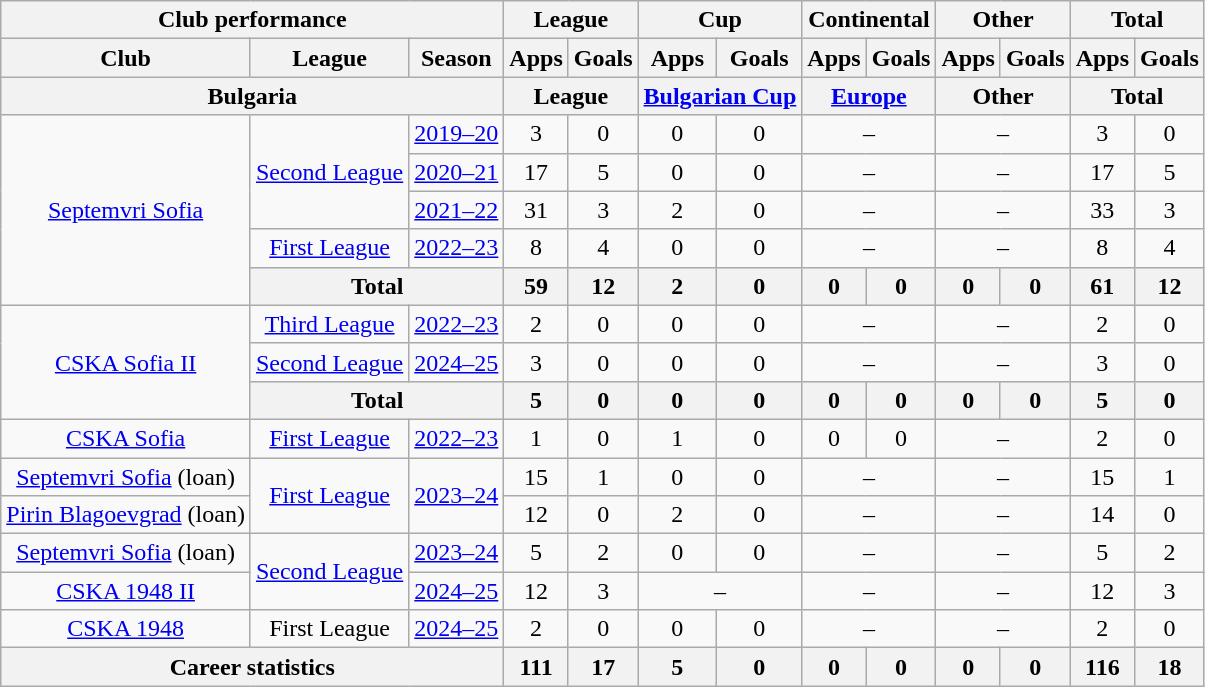<table class="wikitable" style="text-align: center">
<tr>
<th Colspan="3">Club performance</th>
<th Colspan="2">League</th>
<th Colspan="2">Cup</th>
<th Colspan="2">Continental</th>
<th Colspan="2">Other</th>
<th Colspan="3">Total</th>
</tr>
<tr>
<th>Club</th>
<th>League</th>
<th>Season</th>
<th>Apps</th>
<th>Goals</th>
<th>Apps</th>
<th>Goals</th>
<th>Apps</th>
<th>Goals</th>
<th>Apps</th>
<th>Goals</th>
<th>Apps</th>
<th>Goals</th>
</tr>
<tr>
<th Colspan="3">Bulgaria</th>
<th Colspan="2">League</th>
<th Colspan="2"><a href='#'>Bulgarian Cup</a></th>
<th Colspan="2"><a href='#'>Europe</a></th>
<th Colspan="2">Other</th>
<th Colspan="2">Total</th>
</tr>
<tr>
<td rowspan="5" valign="center"><a href='#'>Septemvri Sofia</a></td>
<td rowspan="3"><a href='#'>Second League</a></td>
<td><a href='#'>2019–20</a></td>
<td>3</td>
<td>0</td>
<td>0</td>
<td>0</td>
<td colspan="2">–</td>
<td colspan="2">–</td>
<td>3</td>
<td>0</td>
</tr>
<tr>
<td><a href='#'>2020–21</a></td>
<td>17</td>
<td>5</td>
<td>0</td>
<td>0</td>
<td colspan="2">–</td>
<td colspan="2">–</td>
<td>17</td>
<td>5</td>
</tr>
<tr>
<td><a href='#'>2021–22</a></td>
<td>31</td>
<td>3</td>
<td>2</td>
<td>0</td>
<td colspan="2">–</td>
<td colspan="2">–</td>
<td>33</td>
<td>3</td>
</tr>
<tr>
<td rowspan="1"><a href='#'>First League</a></td>
<td><a href='#'>2022–23</a></td>
<td>8</td>
<td>4</td>
<td>0</td>
<td>0</td>
<td colspan="2">–</td>
<td colspan="2">–</td>
<td>8</td>
<td>4</td>
</tr>
<tr>
<th colspan=2>Total</th>
<th>59</th>
<th>12</th>
<th>2</th>
<th>0</th>
<th>0</th>
<th>0</th>
<th>0</th>
<th>0</th>
<th>61</th>
<th>12</th>
</tr>
<tr>
<td align=center valign=center rowspan=3><a href='#'>CSKA Sofia II</a></td>
<td><a href='#'>Third League</a></td>
<td><a href='#'>2022–23</a></td>
<td>2</td>
<td>0</td>
<td>0</td>
<td>0</td>
<td colspan="2">–</td>
<td colspan="2">–</td>
<td>2</td>
<td>0</td>
</tr>
<tr>
<td><a href='#'>Second League</a></td>
<td><a href='#'>2024–25</a></td>
<td>3</td>
<td>0</td>
<td>0</td>
<td>0</td>
<td colspan="2">–</td>
<td colspan="2">–</td>
<td>3</td>
<td>0</td>
</tr>
<tr>
<th colspan=2>Total</th>
<th>5</th>
<th>0</th>
<th>0</th>
<th>0</th>
<th>0</th>
<th>0</th>
<th>0</th>
<th>0</th>
<th>5</th>
<th>0</th>
</tr>
<tr>
<td valign="center"><a href='#'>CSKA Sofia</a></td>
<td><a href='#'>First League</a></td>
<td><a href='#'>2022–23</a></td>
<td>1</td>
<td>0</td>
<td>1</td>
<td>0</td>
<td>0</td>
<td>0</td>
<td colspan="2">–</td>
<td>2</td>
<td>0</td>
</tr>
<tr>
<td valign="center"><a href='#'>Septemvri Sofia</a> (loan)</td>
<td rowspan="2"><a href='#'>First League</a></td>
<td rowspan="2"><a href='#'>2023–24</a></td>
<td>15</td>
<td>1</td>
<td>0</td>
<td>0</td>
<td colspan="2">–</td>
<td colspan="2">–</td>
<td>15</td>
<td>1</td>
</tr>
<tr>
<td valign="center"><a href='#'>Pirin Blagoevgrad</a> (loan)</td>
<td>12</td>
<td>0</td>
<td>2</td>
<td>0</td>
<td colspan="2">–</td>
<td colspan="2">–</td>
<td>14</td>
<td>0</td>
</tr>
<tr>
<td rowspan="1" valign="center"><a href='#'>Septemvri Sofia</a> (loan)</td>
<td rowspan=2><a href='#'>Second League</a></td>
<td><a href='#'>2023–24</a></td>
<td>5</td>
<td>2</td>
<td>0</td>
<td>0</td>
<td colspan="2">–</td>
<td colspan="2">–</td>
<td>5</td>
<td>2</td>
</tr>
<tr>
<td rowspan="1" valign="center"><a href='#'>CSKA 1948 II</a></td>
<td><a href='#'>2024–25</a></td>
<td>12</td>
<td>3</td>
<td colspan="2">–</td>
<td colspan="2">–</td>
<td colspan="2">–</td>
<td>12</td>
<td>3</td>
</tr>
<tr>
<td rowspan="1" valign="center"><a href='#'>CSKA 1948</a></td>
<td>First League</td>
<td><a href='#'>2024–25</a></td>
<td>2</td>
<td>0</td>
<td>0</td>
<td>0</td>
<td colspan="2">–</td>
<td colspan="2">–</td>
<td>2</td>
<td>0</td>
</tr>
<tr>
<th colspan="3">Career statistics</th>
<th>111</th>
<th>17</th>
<th>5</th>
<th>0</th>
<th>0</th>
<th>0</th>
<th>0</th>
<th>0</th>
<th>116</th>
<th>18</th>
</tr>
</table>
